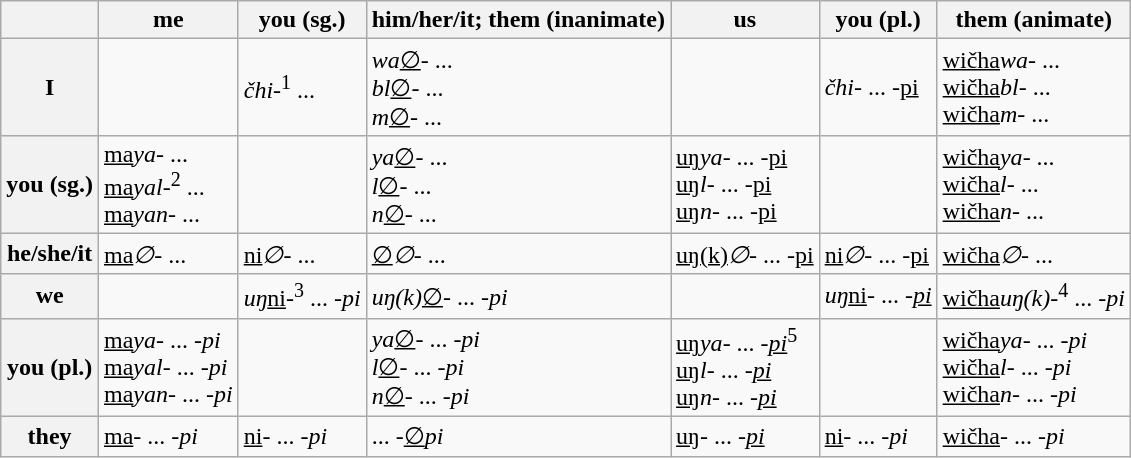<table class="wikitable">
<tr>
<th></th>
<th>me</th>
<th>you (sg.)</th>
<th>him/her/it; them (inanimate)</th>
<th>us</th>
<th>you (pl.)</th>
<th>them (animate)</th>
</tr>
<tr>
<th>I</th>
<td></td>
<td><em>čhi</em>-<sup>1</sup> ...</td>
<td><em>wa</em><u>∅</u>- ...<br><em>bl</em><u>∅</u>- ...<br><em>m</em><u>∅</u>- ...</td>
<td></td>
<td><em>čhi</em>- ... -<u>pi</u></td>
<td><u>wičha</u><em>wa</em>- ...<br><u>wičha</u><em>bl</em>- ...<br><u>wičha</u><em>m</em>- ...</td>
</tr>
<tr>
<th>you (sg.)</th>
<td><u>ma</u><em>ya</em>- ...<br><u>ma</u><em>yal</em>-<sup>2</sup> ...<br><u>ma</u><em>yan</em>- ...</td>
<td></td>
<td><em>ya</em><u>∅</u>- ...<br><em>l</em><u>∅</u>- ...<br><em>n</em><u>∅</u>- ...</td>
<td><u>uŋ</u><em>ya</em>- ... -<u>pi</u><br><u>uŋ</u><em>l</em>- ... -<u>pi</u><br><u>uŋ</u><em>n</em>- ... -<u>pi</u></td>
<td></td>
<td><u>wičha</u><em>ya</em>- ...<br><u>wičha</u><em>l</em>- ...<br><u>wičha</u><em>n</em>- ...</td>
</tr>
<tr>
<th>he/she/it</th>
<td><u>ma</u><em>∅</em>- ...</td>
<td><u>ni</u><em>∅</em>- ...</td>
<td><u>∅</u><em>∅</em>- ...</td>
<td><u>uŋ(k)</u><em>∅</em>- ... -<u>pi</u></td>
<td><u>ni</u><em>∅</em>- ... -<u>pi</u></td>
<td><u>wičha</u><em>∅</em>- ...</td>
</tr>
<tr>
<th>we</th>
<td></td>
<td><em>uŋ</em><u>ni</u>-<sup>3</sup> ... -<em>pi</em></td>
<td><em>uŋ(k)</em><u>∅</u>- ... -<em>pi</em></td>
<td></td>
<td><em>uŋ</em><u>ni</u>- ... -<em><u>pi</u></em></td>
<td><u>wičha</u><em>uŋ(k)</em>-<sup>4</sup> ... -<em>pi</em></td>
</tr>
<tr>
<th>you (pl.)</th>
<td><u>ma</u><em>ya</em>- ... -<em>pi</em><br> <u>ma</u><em>yal</em>- ... -<em>pi</em><br> <u>ma</u><em>yan</em>- ... -<em>pi</em></td>
<td></td>
<td><em>ya</em><u>∅</u>- ... -<em>pi</em><br> <em>l</em><u>∅</u>- ... -<em>pi</em><br> <em>n</em><u>∅</u>- ... -<em>pi</em></td>
<td><u>uŋ</u><em>ya</em>- ... -<em><u>pi</u></em><sup>5</sup><br>  <u>uŋ</u><em>l</em>- ... -<em><u>pi</u></em><br>  <u>uŋ</u><em>n</em>- ... -<em><u>pi</u></em></td>
<td></td>
<td><u>wičha</u><em>ya</em>- ... -<em>pi</em><br> <u>wičha</u><em>l</em>- ... -<em>pi</em><br> <u>wičha</u><em>n</em>- ... -<em>pi</em></td>
</tr>
<tr>
<th>they</th>
<td><u>ma</u>- ... -<em>pi</em></td>
<td><u>ni</u>- ... -<em>pi</em></td>
<td>... -<u>∅</u><em>pi</em></td>
<td><u>uŋ</u>- ... -<em><u>pi</u></em></td>
<td><u>ni</u>- ... -<em>pi</em></td>
<td><u>wičha</u>- ... -<em>pi</em></td>
</tr>
</table>
